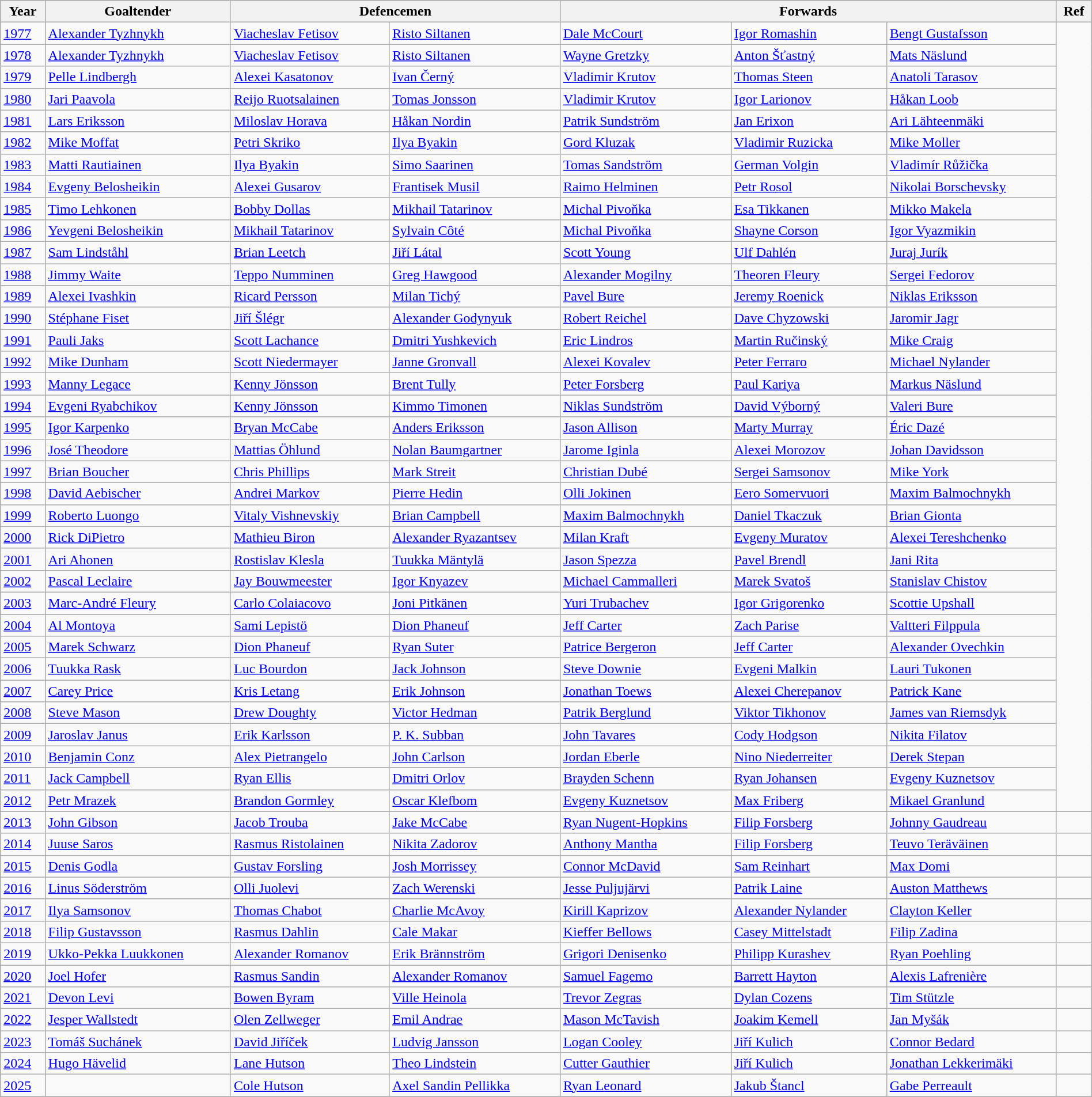<table class="wikitable" style="width:100%">
<tr>
<th>Year</th>
<th>Goaltender</th>
<th colspan="2">Defencemen</th>
<th colspan="3">Forwards</th>
<th>Ref</th>
</tr>
<tr>
<td><a href='#'>1977</a></td>
<td> <a href='#'>Alexander Tyzhnykh</a></td>
<td> <a href='#'>Viacheslav Fetisov</a></td>
<td> <a href='#'>Risto Siltanen</a></td>
<td> <a href='#'>Dale McCourt</a></td>
<td> <a href='#'>Igor Romashin</a></td>
<td> <a href='#'>Bengt Gustafsson</a></td>
<td rowspan="36"></td>
</tr>
<tr>
<td><a href='#'>1978</a></td>
<td> <a href='#'>Alexander Tyzhnykh</a></td>
<td> <a href='#'>Viacheslav Fetisov</a></td>
<td> <a href='#'>Risto Siltanen</a></td>
<td> <a href='#'>Wayne Gretzky</a></td>
<td> <a href='#'>Anton Šťastný</a></td>
<td> <a href='#'>Mats Näslund</a></td>
</tr>
<tr>
<td><a href='#'>1979</a></td>
<td> <a href='#'>Pelle Lindbergh</a></td>
<td> <a href='#'>Alexei Kasatonov</a></td>
<td> <a href='#'>Ivan Černý</a></td>
<td> <a href='#'>Vladimir Krutov</a></td>
<td> <a href='#'>Thomas Steen</a></td>
<td> <a href='#'>Anatoli Tarasov</a></td>
</tr>
<tr>
<td><a href='#'>1980</a></td>
<td> <a href='#'>Jari Paavola</a></td>
<td> <a href='#'>Reijo Ruotsalainen</a></td>
<td> <a href='#'>Tomas Jonsson</a></td>
<td> <a href='#'>Vladimir Krutov</a></td>
<td> <a href='#'>Igor Larionov</a></td>
<td> <a href='#'>Håkan Loob</a></td>
</tr>
<tr>
<td><a href='#'>1981</a></td>
<td> <a href='#'>Lars Eriksson</a></td>
<td> <a href='#'>Miloslav Horava</a></td>
<td> <a href='#'>Håkan Nordin</a></td>
<td> <a href='#'>Patrik Sundström</a></td>
<td> <a href='#'>Jan Erixon</a></td>
<td> <a href='#'>Ari Lähteenmäki</a></td>
</tr>
<tr>
<td><a href='#'>1982</a></td>
<td> <a href='#'>Mike Moffat</a></td>
<td> <a href='#'>Petri Skriko</a></td>
<td> <a href='#'>Ilya Byakin</a></td>
<td> <a href='#'>Gord Kluzak</a></td>
<td> <a href='#'>Vladimir Ruzicka</a></td>
<td> <a href='#'>Mike Moller</a></td>
</tr>
<tr>
<td><a href='#'>1983</a></td>
<td> <a href='#'>Matti Rautiainen</a></td>
<td> <a href='#'>Ilya Byakin</a></td>
<td> <a href='#'>Simo Saarinen</a></td>
<td> <a href='#'>Tomas Sandström</a></td>
<td> <a href='#'>German Volgin</a></td>
<td> <a href='#'>Vladimír Růžička</a></td>
</tr>
<tr>
<td><a href='#'>1984</a></td>
<td> <a href='#'>Evgeny Belosheikin</a></td>
<td> <a href='#'>Alexei Gusarov</a></td>
<td> <a href='#'>Frantisek Musil</a></td>
<td> <a href='#'>Raimo Helminen</a></td>
<td> <a href='#'>Petr Rosol</a></td>
<td> <a href='#'>Nikolai Borschevsky</a></td>
</tr>
<tr>
<td><a href='#'>1985</a></td>
<td> <a href='#'>Timo Lehkonen</a></td>
<td> <a href='#'>Bobby Dollas</a></td>
<td> <a href='#'>Mikhail Tatarinov</a></td>
<td> <a href='#'>Michal Pivoňka</a></td>
<td> <a href='#'>Esa Tikkanen</a></td>
<td> <a href='#'>Mikko Makela</a></td>
</tr>
<tr>
<td><a href='#'>1986</a></td>
<td> <a href='#'>Yevgeni Belosheikin</a></td>
<td> <a href='#'>Mikhail Tatarinov</a></td>
<td> <a href='#'>Sylvain Côté</a></td>
<td> <a href='#'>Michal Pivoňka</a></td>
<td> <a href='#'>Shayne Corson</a></td>
<td> <a href='#'>Igor Vyazmikin</a></td>
</tr>
<tr>
<td><a href='#'>1987</a></td>
<td> <a href='#'>Sam Lindståhl</a></td>
<td> <a href='#'>Brian Leetch</a></td>
<td> <a href='#'>Jiří Látal</a></td>
<td> <a href='#'>Scott Young</a></td>
<td> <a href='#'>Ulf Dahlén</a></td>
<td> <a href='#'>Juraj Jurík</a></td>
</tr>
<tr>
<td><a href='#'>1988</a></td>
<td> <a href='#'>Jimmy Waite</a></td>
<td> <a href='#'>Teppo Numminen</a></td>
<td> <a href='#'>Greg Hawgood</a></td>
<td> <a href='#'>Alexander Mogilny</a></td>
<td> <a href='#'>Theoren Fleury</a></td>
<td> <a href='#'>Sergei Fedorov</a></td>
</tr>
<tr>
<td><a href='#'>1989</a></td>
<td> <a href='#'>Alexei Ivashkin</a></td>
<td> <a href='#'>Ricard Persson</a></td>
<td> <a href='#'>Milan Tichý</a></td>
<td> <a href='#'>Pavel Bure</a></td>
<td> <a href='#'>Jeremy Roenick</a></td>
<td> <a href='#'>Niklas Eriksson</a></td>
</tr>
<tr>
<td><a href='#'>1990</a></td>
<td> <a href='#'>Stéphane Fiset</a></td>
<td> <a href='#'>Jiří Šlégr</a></td>
<td> <a href='#'>Alexander Godynyuk</a></td>
<td> <a href='#'>Robert Reichel</a></td>
<td> <a href='#'>Dave Chyzowski</a></td>
<td> <a href='#'>Jaromir Jagr</a></td>
</tr>
<tr>
<td><a href='#'>1991</a></td>
<td> <a href='#'>Pauli Jaks</a></td>
<td> <a href='#'>Scott Lachance</a></td>
<td> <a href='#'>Dmitri Yushkevich</a></td>
<td> <a href='#'>Eric Lindros</a></td>
<td> <a href='#'>Martin Ručinský</a></td>
<td> <a href='#'>Mike Craig</a></td>
</tr>
<tr>
<td><a href='#'>1992</a></td>
<td> <a href='#'>Mike Dunham</a></td>
<td> <a href='#'>Scott Niedermayer</a></td>
<td> <a href='#'>Janne Gronvall</a></td>
<td> <a href='#'>Alexei Kovalev</a></td>
<td> <a href='#'>Peter Ferraro</a></td>
<td> <a href='#'>Michael Nylander</a></td>
</tr>
<tr>
<td><a href='#'>1993</a></td>
<td> <a href='#'>Manny Legace</a></td>
<td> <a href='#'>Kenny Jönsson</a></td>
<td> <a href='#'>Brent Tully</a></td>
<td> <a href='#'>Peter Forsberg</a></td>
<td> <a href='#'>Paul Kariya</a></td>
<td> <a href='#'>Markus Näslund</a></td>
</tr>
<tr>
<td><a href='#'>1994</a></td>
<td> <a href='#'>Evgeni Ryabchikov</a></td>
<td> <a href='#'>Kenny Jönsson</a></td>
<td> <a href='#'>Kimmo Timonen</a></td>
<td> <a href='#'>Niklas Sundström</a></td>
<td> <a href='#'>David Výborný</a></td>
<td> <a href='#'>Valeri Bure</a></td>
</tr>
<tr>
<td><a href='#'>1995</a></td>
<td> <a href='#'>Igor Karpenko</a></td>
<td> <a href='#'>Bryan McCabe</a></td>
<td> <a href='#'>Anders Eriksson</a></td>
<td> <a href='#'>Jason Allison</a></td>
<td> <a href='#'>Marty Murray</a></td>
<td> <a href='#'>Éric Dazé</a></td>
</tr>
<tr>
<td><a href='#'>1996</a></td>
<td> <a href='#'>José Theodore</a></td>
<td> <a href='#'>Mattias Öhlund</a></td>
<td> <a href='#'>Nolan Baumgartner</a></td>
<td> <a href='#'>Jarome Iginla</a></td>
<td> <a href='#'>Alexei Morozov</a></td>
<td> <a href='#'>Johan Davidsson</a></td>
</tr>
<tr>
<td><a href='#'>1997</a></td>
<td> <a href='#'>Brian Boucher</a></td>
<td> <a href='#'>Chris Phillips</a></td>
<td> <a href='#'>Mark Streit</a></td>
<td> <a href='#'>Christian Dubé</a></td>
<td> <a href='#'>Sergei Samsonov</a></td>
<td> <a href='#'>Mike York</a></td>
</tr>
<tr>
<td><a href='#'>1998</a></td>
<td> <a href='#'>David Aebischer</a></td>
<td> <a href='#'>Andrei Markov</a></td>
<td> <a href='#'>Pierre Hedin</a></td>
<td> <a href='#'>Olli Jokinen</a></td>
<td> <a href='#'>Eero Somervuori</a></td>
<td> <a href='#'>Maxim Balmochnykh</a></td>
</tr>
<tr>
<td><a href='#'>1999</a></td>
<td> <a href='#'>Roberto Luongo</a></td>
<td> <a href='#'>Vitaly Vishnevskiy</a></td>
<td> <a href='#'>Brian Campbell</a></td>
<td> <a href='#'>Maxim Balmochnykh</a></td>
<td> <a href='#'>Daniel Tkaczuk</a></td>
<td> <a href='#'>Brian Gionta</a></td>
</tr>
<tr>
<td><a href='#'>2000</a></td>
<td> <a href='#'>Rick DiPietro</a></td>
<td> <a href='#'>Mathieu Biron</a></td>
<td> <a href='#'>Alexander Ryazantsev</a></td>
<td> <a href='#'>Milan Kraft</a></td>
<td> <a href='#'>Evgeny Muratov</a></td>
<td> <a href='#'>Alexei Tereshchenko</a></td>
</tr>
<tr>
<td><a href='#'>2001</a></td>
<td> <a href='#'>Ari Ahonen</a></td>
<td> <a href='#'>Rostislav Klesla</a></td>
<td> <a href='#'>Tuukka Mäntylä</a></td>
<td> <a href='#'>Jason Spezza</a></td>
<td> <a href='#'>Pavel Brendl</a></td>
<td>  <a href='#'>Jani Rita</a></td>
</tr>
<tr>
<td><a href='#'>2002</a></td>
<td> <a href='#'>Pascal Leclaire</a></td>
<td> <a href='#'>Jay Bouwmeester</a></td>
<td> <a href='#'>Igor Knyazev</a></td>
<td> <a href='#'>Michael Cammalleri</a></td>
<td> <a href='#'>Marek Svatoš</a></td>
<td>  <a href='#'>Stanislav Chistov</a></td>
</tr>
<tr>
<td><a href='#'>2003</a></td>
<td> <a href='#'>Marc-André Fleury</a></td>
<td> <a href='#'>Carlo Colaiacovo</a></td>
<td> <a href='#'>Joni Pitkänen</a></td>
<td> <a href='#'>Yuri Trubachev</a></td>
<td>  <a href='#'>Igor Grigorenko</a></td>
<td> <a href='#'>Scottie Upshall</a></td>
</tr>
<tr>
<td><a href='#'>2004</a></td>
<td> <a href='#'>Al Montoya</a></td>
<td> <a href='#'>Sami Lepistö</a></td>
<td> <a href='#'>Dion Phaneuf</a></td>
<td> <a href='#'>Jeff Carter</a></td>
<td> <a href='#'>Zach Parise</a></td>
<td> <a href='#'>Valtteri Filppula</a></td>
</tr>
<tr>
<td><a href='#'>2005</a></td>
<td> <a href='#'>Marek Schwarz</a></td>
<td> <a href='#'>Dion Phaneuf</a></td>
<td> <a href='#'>Ryan Suter</a></td>
<td> <a href='#'>Patrice Bergeron</a></td>
<td> <a href='#'>Jeff Carter</a></td>
<td> <a href='#'>Alexander Ovechkin</a></td>
</tr>
<tr>
<td><a href='#'>2006</a></td>
<td> <a href='#'>Tuukka Rask</a></td>
<td> <a href='#'>Luc Bourdon</a></td>
<td> <a href='#'>Jack Johnson</a></td>
<td> <a href='#'>Steve Downie</a></td>
<td> <a href='#'>Evgeni Malkin</a></td>
<td> <a href='#'>Lauri Tukonen</a></td>
</tr>
<tr>
<td><a href='#'>2007</a></td>
<td> <a href='#'>Carey Price</a></td>
<td> <a href='#'>Kris Letang</a></td>
<td> <a href='#'>Erik Johnson</a></td>
<td> <a href='#'>Jonathan Toews</a></td>
<td> <a href='#'>Alexei Cherepanov</a></td>
<td> <a href='#'>Patrick Kane</a></td>
</tr>
<tr>
<td><a href='#'>2008</a></td>
<td> <a href='#'>Steve Mason</a></td>
<td> <a href='#'>Drew Doughty</a></td>
<td> <a href='#'>Victor Hedman</a></td>
<td> <a href='#'>Patrik Berglund</a></td>
<td> <a href='#'>Viktor Tikhonov</a></td>
<td>  <a href='#'>James van Riemsdyk</a></td>
</tr>
<tr>
<td><a href='#'>2009</a></td>
<td> <a href='#'>Jaroslav Janus</a></td>
<td> <a href='#'>Erik Karlsson</a></td>
<td> <a href='#'>P. K. Subban</a></td>
<td> <a href='#'>John Tavares</a></td>
<td> <a href='#'>Cody Hodgson</a></td>
<td> <a href='#'>Nikita Filatov</a></td>
</tr>
<tr>
<td><a href='#'>2010</a></td>
<td> <a href='#'>Benjamin Conz</a></td>
<td> <a href='#'>Alex Pietrangelo</a></td>
<td> <a href='#'>John Carlson</a></td>
<td> <a href='#'>Jordan Eberle</a></td>
<td> <a href='#'>Nino Niederreiter</a></td>
<td> <a href='#'>Derek Stepan</a></td>
</tr>
<tr>
<td><a href='#'>2011</a></td>
<td> <a href='#'>Jack Campbell</a></td>
<td> <a href='#'>Ryan Ellis</a></td>
<td> <a href='#'>Dmitri Orlov</a></td>
<td> <a href='#'>Brayden Schenn</a></td>
<td> <a href='#'>Ryan Johansen</a></td>
<td> <a href='#'>Evgeny Kuznetsov</a></td>
</tr>
<tr>
<td><a href='#'>2012</a></td>
<td> <a href='#'>Petr Mrazek</a></td>
<td> <a href='#'>Brandon Gormley</a></td>
<td> <a href='#'>Oscar Klefbom</a></td>
<td> <a href='#'>Evgeny Kuznetsov</a></td>
<td> <a href='#'>Max Friberg</a></td>
<td> <a href='#'>Mikael Granlund</a></td>
</tr>
<tr>
<td><a href='#'>2013</a></td>
<td> <a href='#'>John Gibson</a></td>
<td> <a href='#'>Jacob Trouba</a></td>
<td> <a href='#'>Jake McCabe</a></td>
<td> <a href='#'>Ryan Nugent-Hopkins</a></td>
<td> <a href='#'>Filip Forsberg</a></td>
<td> <a href='#'>Johnny Gaudreau</a></td>
<td></td>
</tr>
<tr>
<td><a href='#'>2014</a></td>
<td> <a href='#'>Juuse Saros</a></td>
<td> <a href='#'>Rasmus Ristolainen</a></td>
<td> <a href='#'>Nikita Zadorov</a></td>
<td> <a href='#'>Anthony Mantha</a></td>
<td> <a href='#'>Filip Forsberg</a></td>
<td> <a href='#'>Teuvo Teräväinen</a></td>
<td></td>
</tr>
<tr>
<td><a href='#'>2015</a></td>
<td> <a href='#'>Denis Godla</a></td>
<td> <a href='#'>Gustav Forsling</a></td>
<td> <a href='#'>Josh Morrissey</a></td>
<td> <a href='#'>Connor McDavid</a></td>
<td> <a href='#'>Sam Reinhart</a></td>
<td> <a href='#'>Max Domi</a></td>
<td></td>
</tr>
<tr>
<td><a href='#'>2016</a></td>
<td> <a href='#'>Linus Söderström</a></td>
<td> <a href='#'>Olli Juolevi</a></td>
<td> <a href='#'>Zach Werenski</a></td>
<td> <a href='#'>Jesse Puljujärvi</a></td>
<td> <a href='#'>Patrik Laine</a></td>
<td> <a href='#'>Auston Matthews</a></td>
<td></td>
</tr>
<tr>
<td><a href='#'>2017</a></td>
<td> <a href='#'>Ilya Samsonov</a></td>
<td> <a href='#'>Thomas Chabot</a></td>
<td> <a href='#'>Charlie McAvoy</a></td>
<td> <a href='#'>Kirill Kaprizov</a></td>
<td> <a href='#'>Alexander Nylander</a></td>
<td> <a href='#'>Clayton Keller</a></td>
<td></td>
</tr>
<tr>
<td><a href='#'>2018</a></td>
<td> <a href='#'>Filip Gustavsson</a></td>
<td> <a href='#'>Rasmus Dahlin</a></td>
<td> <a href='#'>Cale Makar</a></td>
<td> <a href='#'>Kieffer Bellows</a></td>
<td> <a href='#'>Casey Mittelstadt</a></td>
<td> <a href='#'>Filip Zadina</a></td>
<td></td>
</tr>
<tr>
<td><a href='#'>2019</a></td>
<td> <a href='#'>Ukko-Pekka Luukkonen</a></td>
<td> <a href='#'>Alexander Romanov</a></td>
<td> <a href='#'>Erik Brännström</a></td>
<td> <a href='#'>Grigori Denisenko</a></td>
<td> <a href='#'>Philipp Kurashev</a></td>
<td> <a href='#'>Ryan Poehling</a></td>
<td></td>
</tr>
<tr>
<td><a href='#'>2020</a></td>
<td> <a href='#'>Joel Hofer</a></td>
<td> <a href='#'>Rasmus Sandin</a></td>
<td> <a href='#'>Alexander Romanov</a></td>
<td> <a href='#'>Samuel Fagemo</a></td>
<td> <a href='#'>Barrett Hayton</a></td>
<td> <a href='#'>Alexis Lafrenière</a></td>
<td></td>
</tr>
<tr>
<td><a href='#'>2021</a></td>
<td> <a href='#'>Devon Levi</a></td>
<td> <a href='#'>Bowen Byram</a></td>
<td> <a href='#'>Ville Heinola</a></td>
<td> <a href='#'>Trevor Zegras</a></td>
<td> <a href='#'>Dylan Cozens</a></td>
<td> <a href='#'>Tim Stützle</a></td>
<td></td>
</tr>
<tr>
<td><a href='#'>2022</a></td>
<td> <a href='#'>Jesper Wallstedt</a></td>
<td> <a href='#'>Olen Zellweger</a></td>
<td> <a href='#'>Emil Andrae</a></td>
<td> <a href='#'>Mason McTavish</a></td>
<td> <a href='#'>Joakim Kemell</a></td>
<td> <a href='#'>Jan Myšák</a></td>
<td></td>
</tr>
<tr>
<td><a href='#'>2023</a></td>
<td> <a href='#'>Tomáš Suchánek</a></td>
<td> <a href='#'>David Jiříček</a></td>
<td> <a href='#'>Ludvig Jansson</a></td>
<td> <a href='#'>Logan Cooley</a></td>
<td> <a href='#'>Jiří Kulich</a></td>
<td> <a href='#'>Connor Bedard</a></td>
<td></td>
</tr>
<tr>
<td><a href='#'>2024</a></td>
<td> <a href='#'>Hugo Hävelid</a></td>
<td> <a href='#'>Lane Hutson</a></td>
<td> <a href='#'>Theo Lindstein</a></td>
<td> <a href='#'>Cutter Gauthier</a></td>
<td> <a href='#'>Jiří Kulich</a></td>
<td> <a href='#'>Jonathan Lekkerimäki</a></td>
<td></td>
</tr>
<tr>
<td><a href='#'>2025</a></td>
<td> </td>
<td> <a href='#'>Cole Hutson</a></td>
<td> <a href='#'>Axel Sandin Pellikka</a></td>
<td> <a href='#'>Ryan Leonard</a></td>
<td> <a href='#'>Jakub Štancl</a></td>
<td> <a href='#'>Gabe Perreault</a></td>
<td></td>
</tr>
</table>
